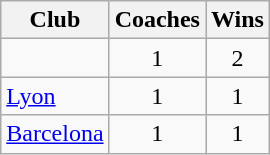<table class="wikitable">
<tr>
<th>Club</th>
<th>Coaches</th>
<th>Wins</th>
</tr>
<tr>
<td></td>
<td align=center>1</td>
<td align=center>2</td>
</tr>
<tr>
<td> <a href='#'>Lyon</a></td>
<td align=center>1</td>
<td align=center>1</td>
</tr>
<tr>
<td> <a href='#'>Barcelona</a></td>
<td align=center>1</td>
<td align=center>1</td>
</tr>
</table>
